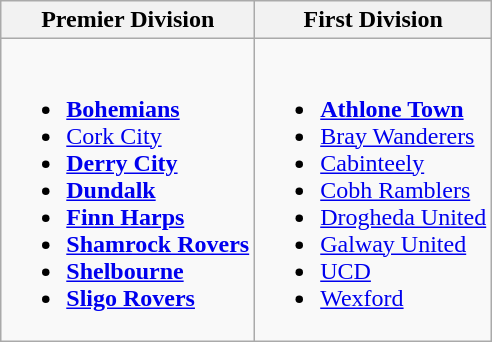<table class="wikitable">
<tr>
<th>Premier Division</th>
<th>First Division</th>
</tr>
<tr>
<td valign="top"><br><ul><li><strong><a href='#'>Bohemians</a></strong></li><li><a href='#'>Cork City</a></li><li><strong><a href='#'>Derry City</a></strong></li><li><strong><a href='#'>Dundalk</a></strong></li><li><strong><a href='#'>Finn Harps</a></strong></li><li><strong><a href='#'>Shamrock Rovers</a></strong></li><li><strong><a href='#'>Shelbourne</a></strong></li><li><strong><a href='#'>Sligo Rovers</a></strong></li></ul></td>
<td valign="top"><br><ul><li><strong><a href='#'>Athlone Town</a></strong></li><li><a href='#'>Bray Wanderers</a></li><li><a href='#'>Cabinteely</a></li><li><a href='#'>Cobh Ramblers</a></li><li><a href='#'>Drogheda United</a></li><li><a href='#'>Galway United</a></li><li><a href='#'>UCD</a></li><li><a href='#'>Wexford</a></li></ul></td>
</tr>
</table>
